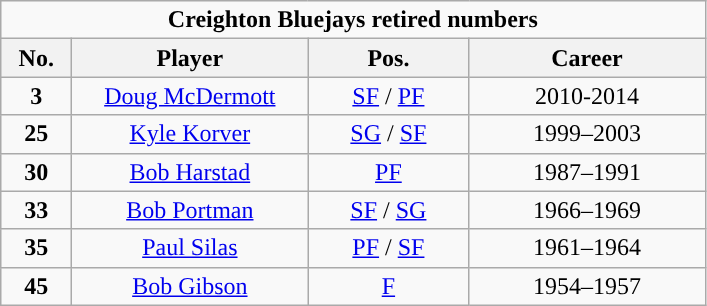<table class="wikitable sortable" style="text-align:center">
<tr>
<td colspan="5"><strong>Creighton Bluejays retired numbers</strong></td>
</tr>
<tr>
<th width=40px>No.</th>
<th width=150px>Player</th>
<th width=100px>Pos.</th>
<th width=150px>Career</th>
</tr>
<tr>
<td><strong>3</strong></td>
<td><a href='#'>Doug McDermott</a></td>
<td><a href='#'>SF</a> / <a href='#'>PF</a></td>
<td>2010-2014</td>
</tr>
<tr>
<td><strong>25</strong></td>
<td><a href='#'>Kyle Korver</a></td>
<td><a href='#'>SG</a> / <a href='#'>SF</a></td>
<td>1999–2003</td>
</tr>
<tr>
<td><strong>30</strong></td>
<td><a href='#'>Bob Harstad</a></td>
<td><a href='#'>PF</a></td>
<td>1987–1991</td>
</tr>
<tr>
<td><strong>33</strong></td>
<td><a href='#'>Bob Portman</a></td>
<td><a href='#'>SF</a> / <a href='#'>SG</a></td>
<td>1966–1969</td>
</tr>
<tr>
<td><strong>35</strong></td>
<td><a href='#'>Paul Silas</a></td>
<td><a href='#'>PF</a> / <a href='#'>SF</a></td>
<td>1961–1964</td>
</tr>
<tr>
<td><strong>45</strong></td>
<td><a href='#'>Bob Gibson</a></td>
<td><a href='#'>F</a></td>
<td>1954–1957</td>
</tr>
</table>
